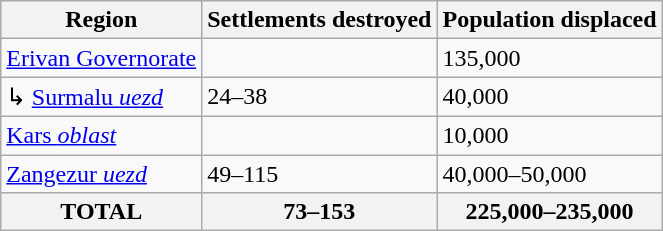<table class="wikitable">
<tr>
<th>Region</th>
<th>Settlements destroyed</th>
<th>Population displaced</th>
</tr>
<tr>
<td><a href='#'>Erivan Governorate</a></td>
<td></td>
<td>135,000</td>
</tr>
<tr>
<td>↳ <a href='#'>Surmalu <em>uezd</em></a></td>
<td>24–38</td>
<td>40,000</td>
</tr>
<tr>
<td><a href='#'>Kars <em>oblast</em></a></td>
<td></td>
<td>10,000</td>
</tr>
<tr>
<td><a href='#'>Zangezur <em>uezd</em></a></td>
<td>49–115</td>
<td>40,000–50,000</td>
</tr>
<tr>
<th>TOTAL</th>
<th>73–153</th>
<th>225,000–235,000</th>
</tr>
</table>
